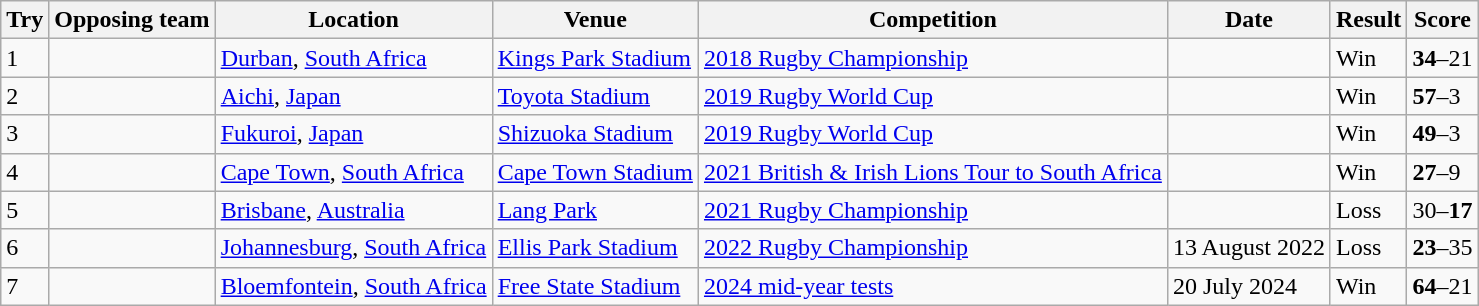<table class="wikitable" style="font-size:100%">
<tr>
<th>Try</th>
<th>Opposing team</th>
<th>Location</th>
<th>Venue</th>
<th>Competition</th>
<th>Date</th>
<th>Result</th>
<th>Score</th>
</tr>
<tr>
<td>1</td>
<td></td>
<td><a href='#'>Durban</a>, <a href='#'>South Africa</a></td>
<td><a href='#'>Kings Park Stadium</a></td>
<td><a href='#'>2018 Rugby Championship</a></td>
<td></td>
<td>Win</td>
<td><strong>34</strong>–21</td>
</tr>
<tr>
<td>2</td>
<td></td>
<td><a href='#'>Aichi</a>, <a href='#'>Japan</a></td>
<td><a href='#'>Toyota Stadium</a></td>
<td><a href='#'>2019 Rugby World Cup</a></td>
<td></td>
<td>Win</td>
<td><strong>57</strong>–3</td>
</tr>
<tr>
<td>3</td>
<td></td>
<td><a href='#'>Fukuroi</a>, <a href='#'>Japan</a></td>
<td><a href='#'>Shizuoka Stadium</a></td>
<td><a href='#'>2019 Rugby World Cup</a></td>
<td></td>
<td>Win</td>
<td><strong>49</strong>–3</td>
</tr>
<tr>
<td>4</td>
<td></td>
<td><a href='#'>Cape Town</a>, <a href='#'>South Africa</a></td>
<td><a href='#'>Cape Town Stadium</a></td>
<td><a href='#'>2021 British & Irish Lions Tour to South Africa</a></td>
<td></td>
<td>Win</td>
<td><strong>27</strong>–9</td>
</tr>
<tr>
<td>5</td>
<td></td>
<td><a href='#'>Brisbane</a>, <a href='#'>Australia</a></td>
<td><a href='#'>Lang Park</a></td>
<td><a href='#'>2021 Rugby Championship</a></td>
<td></td>
<td>Loss</td>
<td>30–<strong>17</strong></td>
</tr>
<tr>
<td>6</td>
<td></td>
<td><a href='#'>Johannesburg</a>, <a href='#'>South Africa</a></td>
<td><a href='#'>Ellis Park Stadium</a></td>
<td><a href='#'>2022 Rugby Championship</a></td>
<td>13 August 2022</td>
<td>Loss</td>
<td><strong>23</strong>–35</td>
</tr>
<tr>
<td>7</td>
<td></td>
<td><a href='#'>Bloemfontein</a>, <a href='#'>South Africa</a></td>
<td><a href='#'>Free State Stadium</a></td>
<td><a href='#'>2024 mid-year tests</a></td>
<td>20 July 2024</td>
<td>Win</td>
<td><strong>64</strong>–21</td>
</tr>
</table>
